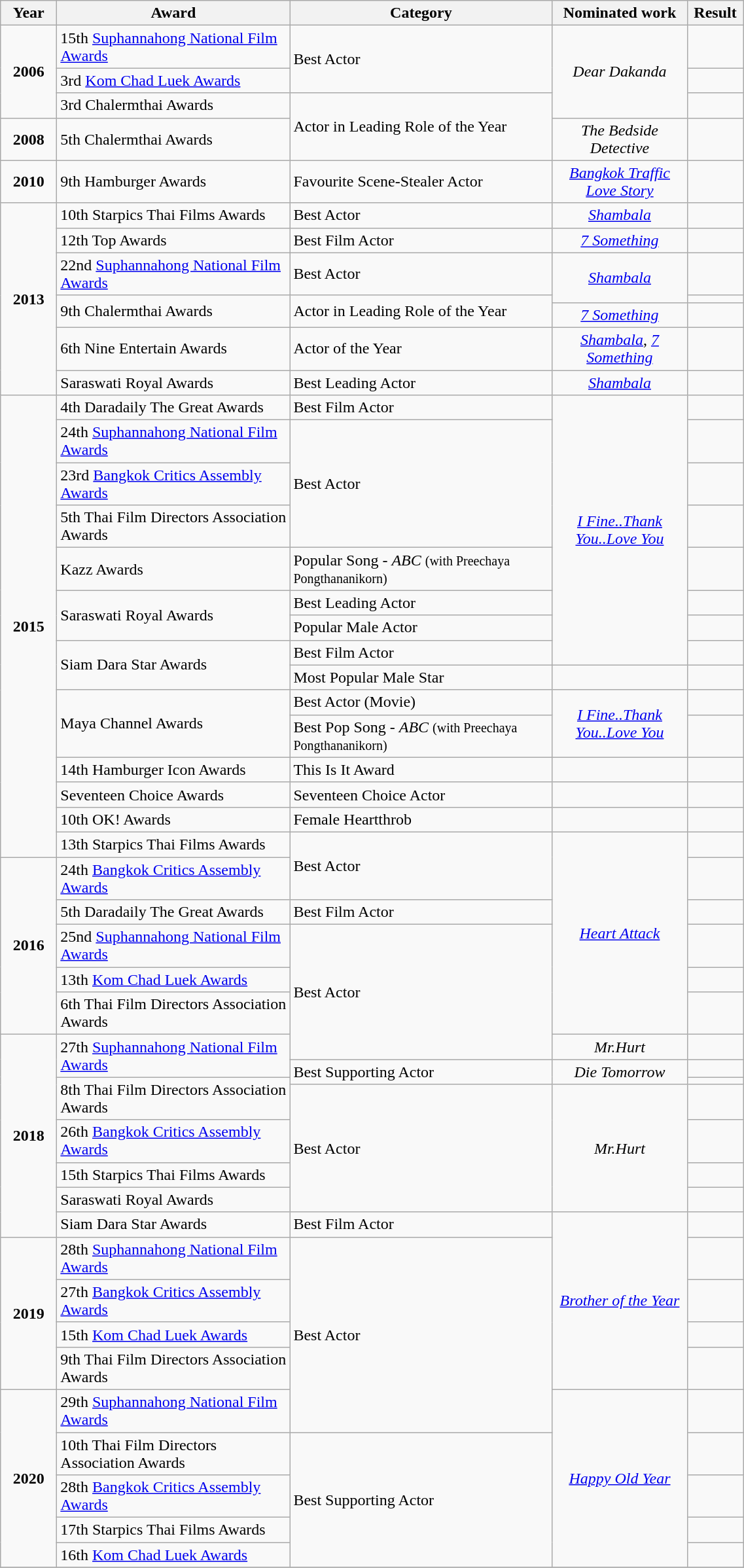<table class="wikitable">
<tr>
<th style="width:50px;">Year</th>
<th style="width:230px;">Award</th>
<th style="width:260px;">Category</th>
<th style="width:130px;">Nominated work</th>
<th style="width:50px;">Result</th>
</tr>
<tr>
<td rowspan="3" style="text-align:center"><strong>2006</strong></td>
<td>15th <a href='#'>Suphannahong National Film Awards</a></td>
<td rowspan="2">Best Actor</td>
<td rowspan="3" style="text-align:center"><em>Dear Dakanda</em></td>
<td></td>
</tr>
<tr>
<td>3rd <a href='#'>Kom Chad Luek Awards</a></td>
<td></td>
</tr>
<tr>
<td>3rd Chalermthai Awards</td>
<td rowspan="2">Actor in Leading Role of the Year</td>
<td></td>
</tr>
<tr>
<td rowspan="1" style="text-align:center"><strong>2008</strong></td>
<td>5th Chalermthai Awards</td>
<td style="text-align:center"><em>The Bedside Detective</em></td>
<td></td>
</tr>
<tr>
<td rowspan="1" style="text-align:center"><strong>2010</strong></td>
<td>9th Hamburger Awards</td>
<td>Favourite Scene-Stealer Actor</td>
<td style="text-align:center"><em><a href='#'>Bangkok Traffic Love Story</a></em></td>
<td></td>
</tr>
<tr>
<td rowspan="7" style="text-align:center"><strong>2013</strong></td>
<td>10th Starpics Thai Films Awards</td>
<td>Best Actor</td>
<td style="text-align:center"><em><a href='#'>Shambala</a></em></td>
<td></td>
</tr>
<tr>
<td>12th Top Awards</td>
<td>Best Film Actor</td>
<td style="text-align:center"><em><a href='#'>7 Something</a></em></td>
<td></td>
</tr>
<tr>
<td>22nd <a href='#'>Suphannahong National Film Awards</a></td>
<td>Best Actor</td>
<td rowspan="2" style="text-align:center"><em><a href='#'>Shambala</a></em></td>
<td></td>
</tr>
<tr>
<td rowspan="2">9th Chalermthai Awards</td>
<td rowspan="2">Actor in Leading Role of the Year</td>
<td></td>
</tr>
<tr>
<td style="text-align:center"><em><a href='#'>7 Something</a></em></td>
<td></td>
</tr>
<tr>
<td>6th Nine Entertain Awards</td>
<td>Actor of the Year</td>
<td style="text-align:center"><em><a href='#'>Shambala</a></em>, <em><a href='#'>7 Something</a></em></td>
<td></td>
</tr>
<tr>
<td>Saraswati Royal Awards</td>
<td>Best Leading Actor</td>
<td style="text-align:center"><em><a href='#'>Shambala</a></em></td>
<td></td>
</tr>
<tr>
<td rowspan="15" style="text-align:center"><strong>2015</strong></td>
<td>4th Daradaily The Great Awards</td>
<td>Best Film Actor</td>
<td rowspan="8" style="text-align:center"><em><a href='#'>I Fine..Thank You..Love You</a></em></td>
<td></td>
</tr>
<tr>
<td>24th <a href='#'>Suphannahong National Film Awards</a></td>
<td rowspan="3">Best Actor</td>
<td></td>
</tr>
<tr>
<td>23rd <a href='#'>Bangkok Critics Assembly Awards</a></td>
<td></td>
</tr>
<tr>
<td>5th Thai Film Directors Association Awards</td>
<td></td>
</tr>
<tr>
<td>Kazz Awards</td>
<td>Popular Song - <em>ABC</em> <small>(with Preechaya Pongthananikorn)</small></td>
<td></td>
</tr>
<tr>
<td rowspan="2">Saraswati Royal Awards</td>
<td>Best Leading Actor</td>
<td></td>
</tr>
<tr>
<td>Popular Male Actor</td>
<td></td>
</tr>
<tr>
<td rowspan="2">Siam Dara Star Awards</td>
<td>Best Film Actor</td>
<td></td>
</tr>
<tr>
<td>Most Popular Male Star</td>
<td></td>
<td></td>
</tr>
<tr>
<td rowspan="2">Maya Channel Awards</td>
<td>Best Actor (Movie)</td>
<td rowspan="2" style="text-align:center"><em><a href='#'>I Fine..Thank You..Love You</a></em></td>
<td></td>
</tr>
<tr>
<td>Best Pop Song - <em>ABC</em> <small>(with Preechaya Pongthananikorn)</small></td>
<td></td>
</tr>
<tr>
<td>14th Hamburger Icon Awards</td>
<td>This Is It Award</td>
<td></td>
<td></td>
</tr>
<tr>
<td>Seventeen Choice Awards</td>
<td>Seventeen Choice Actor</td>
<td></td>
<td></td>
</tr>
<tr>
<td>10th OK! Awards</td>
<td>Female Heartthrob</td>
<td></td>
<td></td>
</tr>
<tr>
<td>13th Starpics Thai Films Awards</td>
<td rowspan="2">Best Actor</td>
<td rowspan="6" style="text-align:center"><em><a href='#'>Heart Attack</a></em></td>
<td></td>
</tr>
<tr>
<td rowspan="5" style="text-align:center"><strong>2016</strong></td>
<td>24th <a href='#'>Bangkok Critics Assembly Awards</a></td>
<td></td>
</tr>
<tr>
<td>5th Daradaily The Great Awards</td>
<td>Best Film Actor</td>
<td></td>
</tr>
<tr>
<td>25nd <a href='#'>Suphannahong National Film Awards</a></td>
<td rowspan="4">Best Actor</td>
<td></td>
</tr>
<tr>
<td>13th <a href='#'>Kom Chad Luek Awards</a></td>
<td></td>
</tr>
<tr>
<td>6th Thai Film Directors Association Awards</td>
<td></td>
</tr>
<tr>
<td rowspan="8" style="text-align:center"><strong>2018</strong></td>
<td rowspan="2">27th <a href='#'>Suphannahong National Film Awards</a></td>
<td rowspan="" style="text-align:center"><em>Mr.Hurt</em></td>
<td></td>
</tr>
<tr>
<td rowspan="2">Best Supporting Actor</td>
<td rowspan="2" style="text-align:center"><em>Die Tomorrow</em></td>
<td></td>
</tr>
<tr>
<td rowspan="2">8th Thai Film Directors Association Awards</td>
<td></td>
</tr>
<tr>
<td rowspan="4">Best Actor</td>
<td rowspan="4" style="text-align:center"><em>Mr.Hurt</em></td>
<td></td>
</tr>
<tr>
<td>26th <a href='#'>Bangkok Critics Assembly Awards</a></td>
<td></td>
</tr>
<tr>
<td>15th Starpics Thai Films Awards</td>
<td></td>
</tr>
<tr>
<td>Saraswati Royal Awards</td>
<td></td>
</tr>
<tr>
<td>Siam Dara Star Awards</td>
<td>Best Film Actor</td>
<td rowspan="5" style="text-align:center"><em><a href='#'>Brother of the Year</a></em></td>
<td></td>
</tr>
<tr>
<td rowspan="4" style="text-align:center"><strong>2019</strong></td>
<td>28th <a href='#'>Suphannahong National Film Awards</a></td>
<td rowspan="5">Best Actor</td>
<td></td>
</tr>
<tr>
<td>27th <a href='#'>Bangkok Critics Assembly Awards</a></td>
<td></td>
</tr>
<tr>
<td>15th <a href='#'>Kom Chad Luek Awards</a></td>
<td></td>
</tr>
<tr>
<td>9th Thai Film Directors Association Awards</td>
<td></td>
</tr>
<tr>
<td rowspan="5" style="text-align:center"><strong>2020</strong></td>
<td>29th <a href='#'>Suphannahong National Film Awards</a></td>
<td rowspan="5" style="text-align:center"><em><a href='#'>Happy Old Year</a></em></td>
<td></td>
</tr>
<tr>
<td>10th Thai Film Directors Association Awards</td>
<td rowspan="4">Best Supporting Actor</td>
<td></td>
</tr>
<tr>
<td>28th <a href='#'>Bangkok Critics Assembly Awards</a></td>
<td></td>
</tr>
<tr>
<td>17th Starpics Thai Films Awards</td>
<td></td>
</tr>
<tr>
<td>16th <a href='#'>Kom Chad Luek Awards</a></td>
<td></td>
</tr>
<tr>
</tr>
</table>
